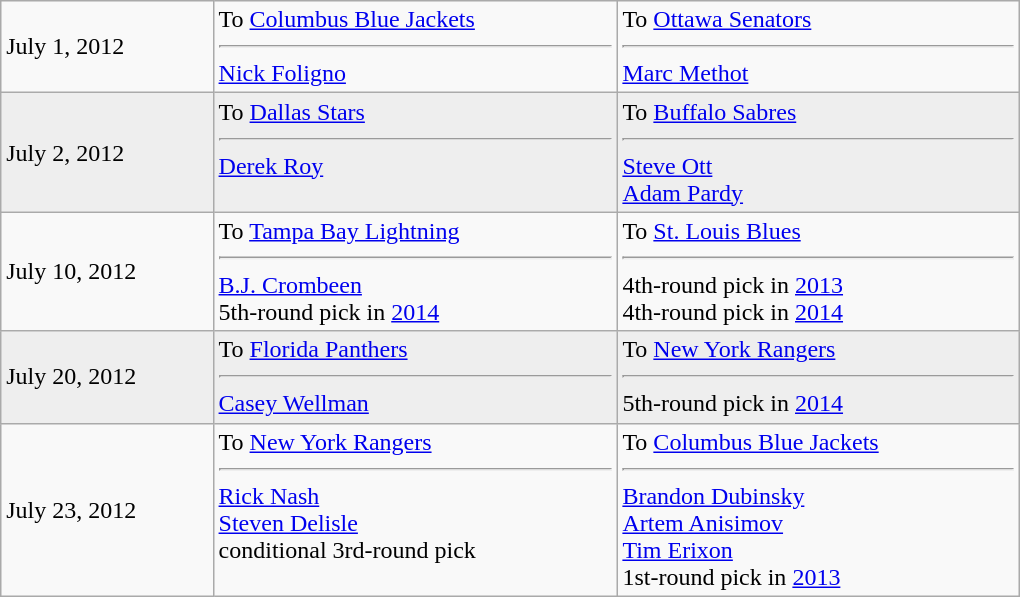<table class="wikitable" style="border:1px solid #999999; width:680px;">
<tr>
<td>July 1, 2012</td>
<td valign="top">To <a href='#'>Columbus Blue Jackets</a><hr><a href='#'>Nick Foligno</a></td>
<td valign="top">To <a href='#'>Ottawa Senators</a><hr><a href='#'>Marc Methot</a></td>
</tr>
<tr bgcolor="eeeeee">
<td>July 2, 2012</td>
<td valign="top">To <a href='#'>Dallas Stars</a><hr><a href='#'>Derek Roy</a></td>
<td valign="top">To <a href='#'>Buffalo Sabres</a><hr><a href='#'>Steve Ott</a><br><a href='#'>Adam Pardy</a></td>
</tr>
<tr>
<td>July 10, 2012</td>
<td valign="top">To <a href='#'>Tampa Bay Lightning</a><hr><a href='#'>B.J. Crombeen</a><br>5th-round pick in <a href='#'>2014</a></td>
<td valign="top">To <a href='#'>St. Louis Blues</a><hr>4th-round pick in <a href='#'>2013</a><br>4th-round pick in <a href='#'>2014</a></td>
</tr>
<tr bgcolor="eeeeee">
<td>July 20, 2012</td>
<td valign="top">To <a href='#'>Florida Panthers</a><hr><a href='#'>Casey Wellman</a></td>
<td valign="top">To <a href='#'>New York Rangers</a><hr>5th-round pick in <a href='#'>2014</a></td>
</tr>
<tr>
<td>July 23, 2012</td>
<td valign="top">To <a href='#'>New York Rangers</a><hr><a href='#'>Rick Nash</a><br><a href='#'>Steven Delisle</a><br>conditional 3rd-round pick</td>
<td valign="top">To <a href='#'>Columbus Blue Jackets</a><hr><a href='#'>Brandon Dubinsky</a><br><a href='#'>Artem Anisimov</a><br><a href='#'>Tim Erixon</a><br>1st-round pick in <a href='#'>2013</a></td>
</tr>
</table>
